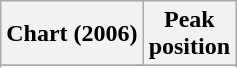<table class="wikitable sortable plainrowheaders">
<tr>
<th>Chart (2006)</th>
<th>Peak<br>position</th>
</tr>
<tr>
</tr>
<tr>
</tr>
</table>
